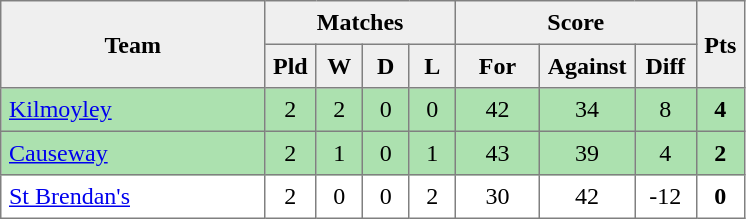<table style=border-collapse:collapse border=1 cellspacing=0 cellpadding=5>
<tr align=center bgcolor=#efefef>
<th rowspan=2 width=165>Team</th>
<th colspan=4>Matches</th>
<th colspan=3>Score</th>
<th rowspan=2width=20>Pts</th>
</tr>
<tr align=center bgcolor=#efefef>
<th width=20>Pld</th>
<th width=20>W</th>
<th width=20>D</th>
<th width=20>L</th>
<th width=45>For</th>
<th width=45>Against</th>
<th width=30>Diff</th>
</tr>
<tr align=center style="background:#ACE1AF;">
<td style="text-align:left;"><a href='#'>Kilmoyley</a></td>
<td>2</td>
<td>2</td>
<td>0</td>
<td>0</td>
<td>42</td>
<td>34</td>
<td>8</td>
<td><strong>4</strong></td>
</tr>
<tr align=center style="background:#ACE1AF;">
<td style="text-align:left;"><a href='#'>Causeway</a></td>
<td>2</td>
<td>1</td>
<td>0</td>
<td>1</td>
<td>43</td>
<td>39</td>
<td>4</td>
<td><strong>2</strong></td>
</tr>
<tr align=center>
<td style="text-align:left;"><a href='#'>St Brendan's</a></td>
<td>2</td>
<td>0</td>
<td>0</td>
<td>2</td>
<td>30</td>
<td>42</td>
<td>-12</td>
<td><strong>0</strong></td>
</tr>
</table>
